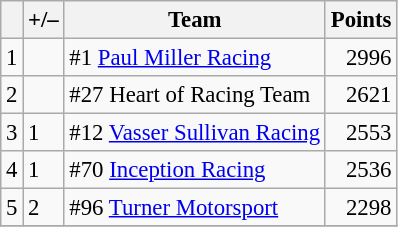<table class="wikitable" style="font-size: 95%;">
<tr>
<th scope="col"></th>
<th scope="col">+/–</th>
<th scope="col">Team</th>
<th scope="col">Points</th>
</tr>
<tr>
<td align=center>1</td>
<td align="left"></td>
<td> #1 <a href='#'>Paul Miller Racing</a></td>
<td align=right>2996</td>
</tr>
<tr>
<td align=center>2</td>
<td align="left"></td>
<td> #27 Heart of Racing Team</td>
<td align=right>2621</td>
</tr>
<tr>
<td align=center>3</td>
<td align="left"> 1</td>
<td> #12 <a href='#'>Vasser Sullivan Racing</a></td>
<td align=right>2553</td>
</tr>
<tr>
<td align=center>4</td>
<td align="left"> 1</td>
<td> #70 <a href='#'>Inception Racing</a></td>
<td align=right>2536</td>
</tr>
<tr>
<td align=center>5</td>
<td align="left"> 2</td>
<td> #96 <a href='#'>Turner Motorsport</a></td>
<td align=right>2298</td>
</tr>
<tr>
</tr>
</table>
